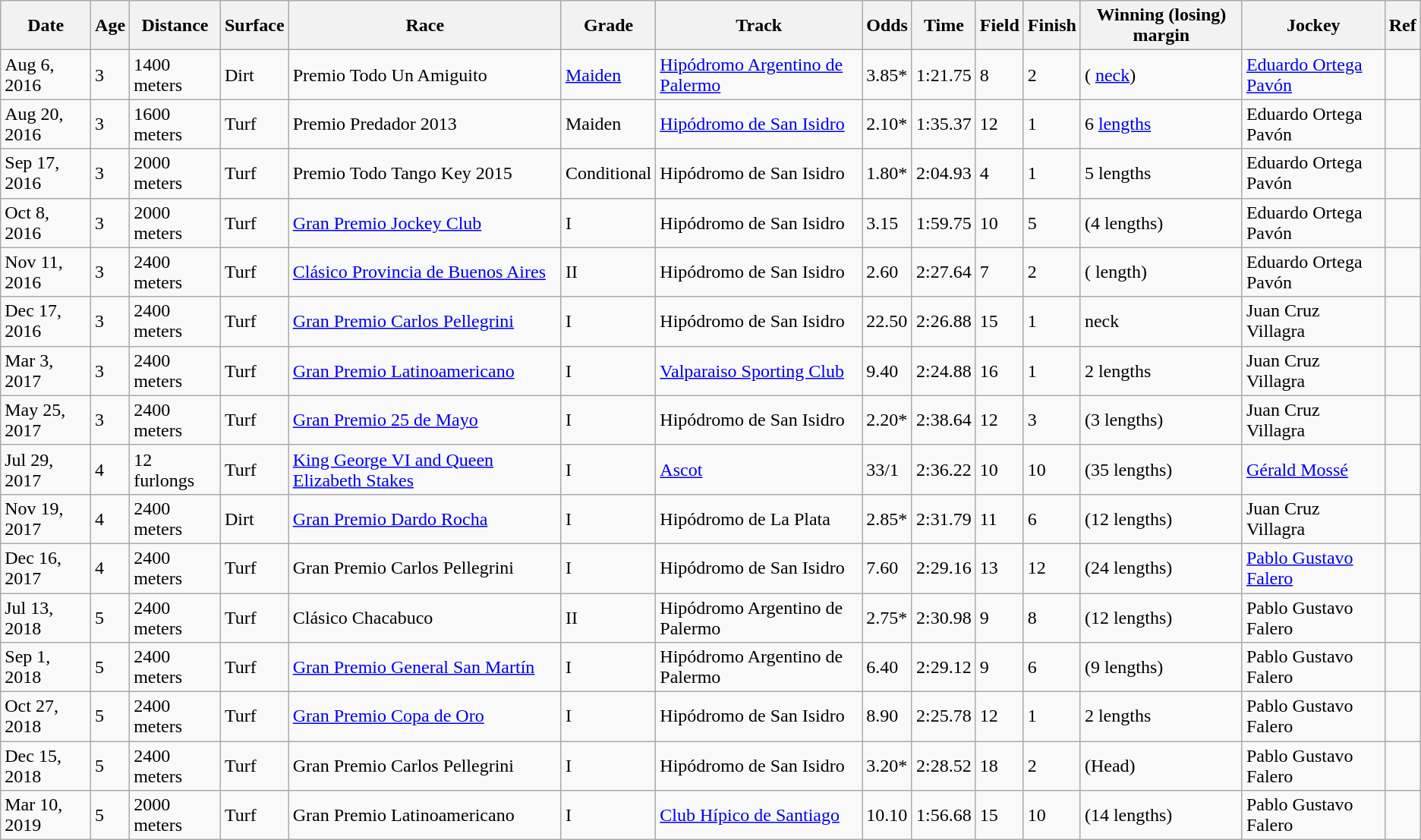<table class="wikitable">
<tr>
<th>Date</th>
<th>Age</th>
<th>Distance</th>
<th>Surface</th>
<th>Race</th>
<th>Grade</th>
<th>Track</th>
<th>Odds</th>
<th>Time</th>
<th>Field</th>
<th>Finish</th>
<th>Winning (losing) margin</th>
<th>Jockey</th>
<th>Ref</th>
</tr>
<tr>
<td>Aug 6,  2016</td>
<td>3</td>
<td>1400 meters</td>
<td>Dirt</td>
<td>Premio Todo Un Amiguito</td>
<td><a href='#'>Maiden</a></td>
<td><a href='#'>Hipódromo Argentino de Palermo</a></td>
<td>3.85*</td>
<td>1:21.75</td>
<td>8</td>
<td>2</td>
<td>( <a href='#'>neck</a>)</td>
<td><a href='#'>Eduardo Ortega Pavón</a></td>
<td></td>
</tr>
<tr>
<td>Aug 20, 2016</td>
<td>3</td>
<td>1600 meters</td>
<td>Turf</td>
<td>Premio Predador 2013</td>
<td>Maiden</td>
<td><a href='#'>Hipódromo de San Isidro</a></td>
<td>2.10*</td>
<td>1:35.37</td>
<td>12</td>
<td>1</td>
<td>6 <a href='#'>lengths</a></td>
<td>Eduardo Ortega Pavón</td>
<td></td>
</tr>
<tr>
<td>Sep 17, 2016</td>
<td>3</td>
<td>2000 meters</td>
<td>Turf</td>
<td>Premio Todo Tango Key 2015</td>
<td>Conditional</td>
<td>Hipódromo de San Isidro</td>
<td>1.80*</td>
<td>2:04.93</td>
<td>4</td>
<td>1</td>
<td>5 lengths</td>
<td>Eduardo Ortega Pavón</td>
<td></td>
</tr>
<tr>
<td>Oct 8, 2016</td>
<td>3</td>
<td>2000 meters</td>
<td>Turf</td>
<td><a href='#'>Gran Premio Jockey Club</a></td>
<td>I</td>
<td>Hipódromo de San Isidro</td>
<td>3.15</td>
<td>1:59.75</td>
<td>10</td>
<td>5</td>
<td>(4 lengths)</td>
<td>Eduardo Ortega Pavón</td>
<td></td>
</tr>
<tr>
<td>Nov 11, 2016</td>
<td>3</td>
<td>2400 meters</td>
<td>Turf</td>
<td><a href='#'>Clásico Provincia de Buenos Aires</a></td>
<td>II</td>
<td>Hipódromo de San Isidro</td>
<td>2.60</td>
<td>2:27.64</td>
<td>7</td>
<td>2</td>
<td>( length)</td>
<td>Eduardo Ortega Pavón</td>
<td></td>
</tr>
<tr>
<td>Dec 17, 2016</td>
<td>3</td>
<td>2400 meters</td>
<td>Turf</td>
<td><a href='#'>Gran Premio Carlos Pellegrini</a></td>
<td>I</td>
<td>Hipódromo de San Isidro</td>
<td>22.50</td>
<td>2:26.88</td>
<td>15</td>
<td>1</td>
<td> neck</td>
<td>Juan Cruz Villagra</td>
<td></td>
</tr>
<tr>
<td>Mar 3, 2017</td>
<td>3</td>
<td>2400 meters</td>
<td>Turf</td>
<td><a href='#'>Gran Premio Latinoamericano</a></td>
<td>I</td>
<td><a href='#'>Valparaiso Sporting Club</a></td>
<td>9.40</td>
<td>2:24.88</td>
<td>16</td>
<td>1</td>
<td>2 lengths</td>
<td>Juan Cruz Villagra</td>
<td></td>
</tr>
<tr>
<td>May 25, 2017</td>
<td>3</td>
<td>2400 meters</td>
<td>Turf</td>
<td><a href='#'>Gran Premio 25 de Mayo</a></td>
<td>I</td>
<td>Hipódromo de San Isidro</td>
<td>2.20*</td>
<td>2:38.64</td>
<td>12</td>
<td>3</td>
<td>(3 lengths)</td>
<td>Juan Cruz Villagra</td>
<td></td>
</tr>
<tr>
<td>Jul 29, 2017</td>
<td>4</td>
<td>12 furlongs</td>
<td>Turf</td>
<td><a href='#'>King George VI and Queen Elizabeth Stakes</a></td>
<td>I</td>
<td><a href='#'>Ascot</a></td>
<td>33/1</td>
<td>2:36.22</td>
<td>10</td>
<td>10</td>
<td>(35 lengths)</td>
<td><a href='#'>Gérald Mossé</a></td>
<td></td>
</tr>
<tr>
<td>Nov 19, 2017</td>
<td>4</td>
<td>2400 meters</td>
<td>Dirt</td>
<td><a href='#'>Gran Premio Dardo Rocha</a></td>
<td>I</td>
<td>Hipódromo de La Plata</td>
<td>2.85*</td>
<td>2:31.79</td>
<td>11</td>
<td>6</td>
<td>(12 lengths)</td>
<td>Juan Cruz Villagra</td>
<td></td>
</tr>
<tr>
<td>Dec 16, 2017</td>
<td>4</td>
<td>2400 meters</td>
<td>Turf</td>
<td>Gran Premio Carlos Pellegrini</td>
<td>I</td>
<td>Hipódromo de San Isidro</td>
<td>7.60</td>
<td>2:29.16</td>
<td>13</td>
<td>12</td>
<td>(24 lengths)</td>
<td><a href='#'>Pablo Gustavo Falero</a></td>
<td></td>
</tr>
<tr>
<td>Jul 13, 2018</td>
<td>5</td>
<td>2400 meters</td>
<td>Turf</td>
<td>Clásico Chacabuco</td>
<td>II</td>
<td>Hipódromo Argentino de Palermo</td>
<td>2.75*</td>
<td>2:30.98</td>
<td>9</td>
<td>8</td>
<td>(12 lengths)</td>
<td>Pablo Gustavo Falero</td>
<td></td>
</tr>
<tr>
<td>Sep 1, 2018</td>
<td>5</td>
<td>2400 meters</td>
<td>Turf</td>
<td><a href='#'>Gran Premio General San Martín</a></td>
<td>I</td>
<td>Hipódromo Argentino de Palermo</td>
<td>6.40</td>
<td>2:29.12</td>
<td>9</td>
<td>6</td>
<td>(9 lengths)</td>
<td>Pablo Gustavo Falero</td>
<td></td>
</tr>
<tr>
<td>Oct 27, 2018</td>
<td>5</td>
<td>2400 meters</td>
<td>Turf</td>
<td><a href='#'>Gran Premio Copa de Oro</a></td>
<td>I</td>
<td>Hipódromo de San Isidro</td>
<td>8.90</td>
<td>2:25.78</td>
<td>12</td>
<td>1</td>
<td>2 lengths</td>
<td>Pablo Gustavo Falero</td>
<td></td>
</tr>
<tr>
<td>Dec 15, 2018</td>
<td>5</td>
<td>2400 meters</td>
<td>Turf</td>
<td>Gran Premio Carlos Pellegrini</td>
<td>I</td>
<td>Hipódromo de San Isidro</td>
<td>3.20*</td>
<td>2:28.52</td>
<td>18</td>
<td>2</td>
<td>(Head)</td>
<td>Pablo Gustavo Falero</td>
<td></td>
</tr>
<tr>
<td>Mar 10, 2019</td>
<td>5</td>
<td>2000 meters</td>
<td>Turf</td>
<td>Gran Premio Latinoamericano</td>
<td>I</td>
<td><a href='#'>Club Hípico de Santiago</a></td>
<td>10.10</td>
<td>1:56.68</td>
<td>15</td>
<td>10</td>
<td>(14 lengths)</td>
<td>Pablo Gustavo Falero</td>
<td></td>
</tr>
</table>
